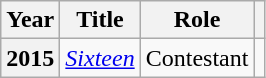<table class="wikitable plainrowheaders">
<tr>
<th scope="col">Year</th>
<th scope="col">Title</th>
<th scope="col">Role</th>
<th scope="col" class="unsortable"></th>
</tr>
<tr>
<th scope="row">2015</th>
<td><em><a href='#'>Sixteen</a></em></td>
<td>Contestant</td>
<td style="text-align:center"></td>
</tr>
</table>
